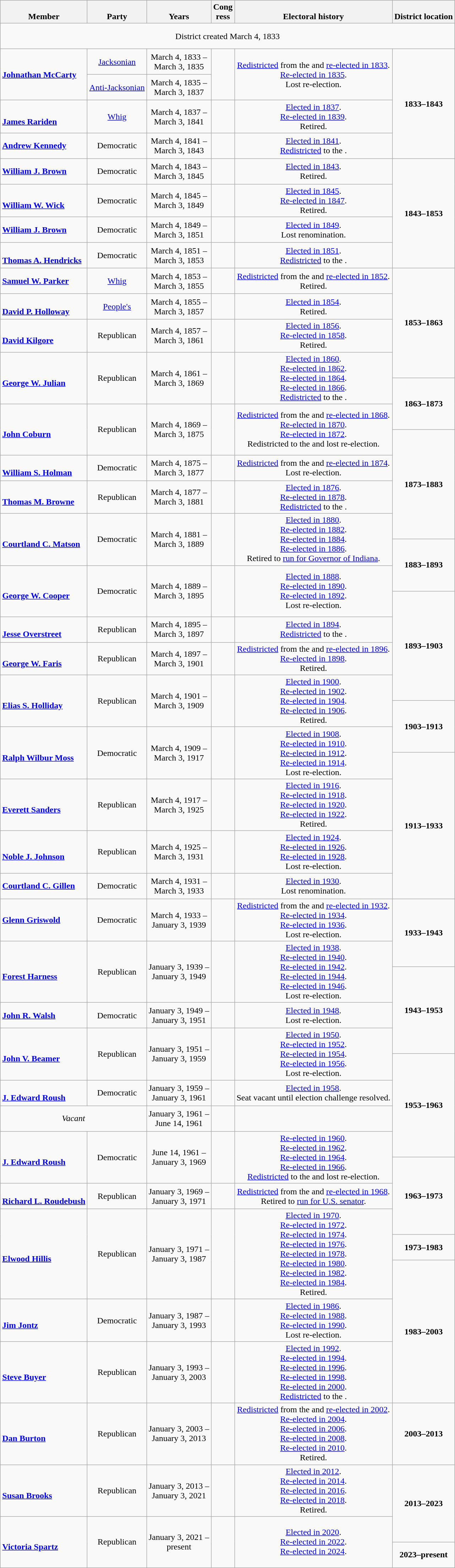<table class=wikitable style="text-align:center">
<tr valign=bottom>
<th>Member</th>
<th>Party</th>
<th>Years</th>
<th>Cong<br>ress</th>
<th>Electoral history</th>
<th>District location</th>
</tr>
<tr style="height:3em">
<td colspan=6>District created March 4, 1833</td>
</tr>
<tr style="height:3em">
<td align=left rowspan=2><strong><a href='#'>Johnathan McCarty</a></strong><br></td>
<td><a href='#'>Jacksonian</a></td>
<td nowrap>March 4, 1833 –<br>March 3, 1835</td>
<td rowspan=2></td>
<td rowspan=2><a href='#'>Redistricted</a> from the  and <a href='#'>re-elected in 1833</a>.<br><a href='#'>Re-elected in 1835</a>.<br>Lost re-election.</td>
<td rowspan=4><strong>1833–1843</strong><br></td>
</tr>
<tr style="height:3em">
<td><a href='#'>Anti-Jacksonian</a></td>
<td nowrap>March 4, 1835 –<br>March 3, 1837</td>
</tr>
<tr style="height:3em">
<td align=left><br><strong><a href='#'>James Rariden</a></strong><br></td>
<td><a href='#'>Whig</a></td>
<td nowrap>March 4, 1837 –<br>March 3, 1841</td>
<td></td>
<td><a href='#'>Elected in 1837</a>.<br><a href='#'>Re-elected in 1839</a>.<br>Retired.</td>
</tr>
<tr style="height:3em">
<td align=left><strong><a href='#'>Andrew Kennedy</a></strong><br></td>
<td>Democratic</td>
<td nowrap>March 4, 1841 –<br>March 3, 1843</td>
<td></td>
<td><a href='#'>Elected in 1841</a>.<br><a href='#'>Redistricted</a> to the .</td>
</tr>
<tr style="height:3em">
<td align=left><strong><a href='#'>William J. Brown</a></strong><br></td>
<td>Democratic</td>
<td nowrap>March 4, 1843 –<br>March 3, 1845</td>
<td></td>
<td><a href='#'>Elected in 1843</a>.<br>Retired.</td>
<td rowspan=4><strong>1843–1853</strong><br></td>
</tr>
<tr style="height:3em">
<td align=left><br><strong><a href='#'>William W. Wick</a></strong><br></td>
<td>Democratic</td>
<td nowrap>March 4, 1845 –<br>March 3, 1849</td>
<td></td>
<td><a href='#'>Elected in 1845</a>.<br><a href='#'>Re-elected in 1847</a>.<br>Retired.</td>
</tr>
<tr style="height:3em">
<td align=left><strong><a href='#'>William J. Brown</a></strong><br></td>
<td>Democratic</td>
<td nowrap>March 4, 1849 –<br>March 3, 1851</td>
<td></td>
<td><a href='#'>Elected in 1849</a>.<br>Lost renomination.</td>
</tr>
<tr style="height:3em">
<td align=left><br><strong><a href='#'>Thomas A. Hendricks</a></strong><br></td>
<td>Democratic</td>
<td nowrap>March 4, 1851 –<br>March 3, 1853</td>
<td></td>
<td><a href='#'>Elected in 1851</a>.<br><a href='#'>Redistricted</a> to the .</td>
</tr>
<tr style="height:3em">
<td align=left><strong><a href='#'>Samuel W. Parker</a></strong><br></td>
<td><a href='#'>Whig</a></td>
<td nowrap>March 4, 1853 –<br>March 3, 1855</td>
<td></td>
<td><a href='#'>Redistricted</a> from the  and <a href='#'>re-elected in 1852</a>.<br>Retired.</td>
<td rowspan=4><strong>1853–1863</strong><br></td>
</tr>
<tr style="height:3em">
<td align=left><br><strong><a href='#'>David P. Holloway</a></strong><br></td>
<td><a href='#'>People's</a></td>
<td nowrap>March 4, 1855 –<br>March 3, 1857</td>
<td></td>
<td><a href='#'>Elected in 1854</a>.<br>Retired.</td>
</tr>
<tr style="height:3em">
<td align=left><br><strong><a href='#'>David Kilgore</a></strong><br></td>
<td>Republican</td>
<td nowrap>March 4, 1857 –<br>March 3, 1861</td>
<td></td>
<td><a href='#'>Elected in 1856</a>.<br><a href='#'>Re-elected in 1858</a>.<br>Retired.</td>
</tr>
<tr style="height:3em">
<td rowspan=2 align=left><br><strong><a href='#'>George W. Julian</a></strong><br></td>
<td rowspan=2 >Republican</td>
<td rowspan=2 nowrap>March 4, 1861 –<br>March 3, 1869</td>
<td rowspan=2></td>
<td rowspan=2><a href='#'>Elected in 1860</a>.<br><a href='#'>Re-elected in 1862</a>.<br><a href='#'>Re-elected in 1864</a>.<br><a href='#'>Re-elected in 1866</a>.<br><a href='#'>Redistricted</a> to the .</td>
</tr>
<tr style="height:3em">
<td rowspan=2><strong>1863–1873</strong><br></td>
</tr>
<tr style="height:3em">
<td rowspan=2 align=left><br><strong><a href='#'>John Coburn</a></strong><br></td>
<td rowspan=2 >Republican</td>
<td rowspan=2 nowrap>March 4, 1869 –<br>March 3, 1875</td>
<td rowspan=2></td>
<td rowspan=2><a href='#'>Redistricted</a> from the  and <a href='#'>re-elected in 1868</a>.<br><a href='#'>Re-elected in 1870</a>.<br><a href='#'>Re-elected in 1872</a>.<br>Redistricted to the  and lost re-election.</td>
</tr>
<tr style="height:3em">
<td rowspan=4><strong>1873–1883</strong><br></td>
</tr>
<tr style="height:3em">
<td align=left><br><strong><a href='#'>William S. Holman</a></strong><br></td>
<td>Democratic</td>
<td nowrap>March 4, 1875 –<br>March 3, 1877</td>
<td></td>
<td><a href='#'>Redistricted</a> from the  and <a href='#'>re-elected in 1874</a>.<br>Lost re-election.</td>
</tr>
<tr style="height:3em">
<td align=left><br><strong><a href='#'>Thomas M. Browne</a></strong><br></td>
<td>Republican</td>
<td nowrap>March 4, 1877 –<br>March 3, 1881</td>
<td></td>
<td><a href='#'>Elected in 1876</a>.<br><a href='#'>Re-elected in 1878</a>.<br><a href='#'>Redistricted</a> to the .</td>
</tr>
<tr style="height:3em">
<td rowspan=2 align=left><br><strong><a href='#'>Courtland C. Matson</a></strong><br></td>
<td rowspan=2 >Democratic</td>
<td rowspan=2 nowrap>March 4, 1881 –<br>March 3, 1889</td>
<td rowspan=2></td>
<td rowspan=2><a href='#'>Elected in 1880</a>.<br><a href='#'>Re-elected in 1882</a>.<br><a href='#'>Re-elected in 1884</a>.<br><a href='#'>Re-elected in 1886</a>.<br>Retired to <a href='#'>run for Governor of Indiana</a>.</td>
</tr>
<tr style="height:3em">
<td rowspan=2><strong>1883–1893</strong><br></td>
</tr>
<tr style="height:3em">
<td rowspan=2 align=left><br><strong><a href='#'>George W. Cooper</a></strong><br></td>
<td rowspan=2 >Democratic</td>
<td rowspan=2 nowrap>March 4, 1889 –<br>March 3, 1895</td>
<td rowspan=2></td>
<td rowspan=2><a href='#'>Elected in 1888</a>.<br><a href='#'>Re-elected in 1890</a>.<br><a href='#'>Re-elected in 1892</a>.<br>Lost re-election.</td>
</tr>
<tr style="height:3em">
<td rowspan=4><strong>1893–1903</strong><br></td>
</tr>
<tr style="height:3em">
<td align=left><br><strong><a href='#'>Jesse Overstreet</a></strong><br></td>
<td>Republican</td>
<td nowrap>March 4, 1895 –<br>March 3, 1897</td>
<td></td>
<td><a href='#'>Elected in 1894</a>.<br><a href='#'>Redistricted</a> to the .</td>
</tr>
<tr style="height:3em">
<td align=left><br><strong><a href='#'>George W. Faris</a></strong><br></td>
<td>Republican</td>
<td nowrap>March 4, 1897 –<br>March 3, 1901</td>
<td></td>
<td><a href='#'>Redistricted</a> from the  and <a href='#'>re-elected in 1896</a>.<br><a href='#'>Re-elected in 1898</a>.<br>Retired.</td>
</tr>
<tr style="height:3em">
<td rowspan=2 align=left><br><strong><a href='#'>Elias S. Holliday</a></strong><br></td>
<td rowspan=2 >Republican</td>
<td rowspan=2 nowrap>March 4, 1901 –<br>March 3, 1909</td>
<td rowspan=2></td>
<td rowspan=2><a href='#'>Elected in 1900</a>.<br><a href='#'>Re-elected in 1902</a>.<br><a href='#'>Re-elected in 1904</a>.<br><a href='#'>Re-elected in 1906</a>.<br>Retired.</td>
</tr>
<tr style="height:3em">
<td rowspan=2><strong>1903–1913</strong><br></td>
</tr>
<tr style="height:3em">
<td rowspan=2 align=left><br><strong><a href='#'>Ralph Wilbur Moss</a></strong><br></td>
<td rowspan=2 >Democratic</td>
<td rowspan=2 nowrap>March 4, 1909 –<br>March 3, 1917</td>
<td rowspan=2></td>
<td rowspan=2><a href='#'>Elected in 1908</a>.<br><a href='#'>Re-elected in 1910</a>.<br><a href='#'>Re-elected in 1912</a>.<br><a href='#'>Re-elected in 1914</a>.<br>Lost re-election.</td>
</tr>
<tr style="height:3em">
<td rowspan=4><strong>1913–1933</strong><br></td>
</tr>
<tr style="height:3em">
<td align=left><br><strong><a href='#'>Everett Sanders</a></strong><br></td>
<td>Republican</td>
<td nowrap>March 4, 1917 –<br>March 3, 1925</td>
<td></td>
<td><a href='#'>Elected in 1916</a>.<br><a href='#'>Re-elected in 1918</a>.<br><a href='#'>Re-elected in 1920</a>.<br><a href='#'>Re-elected in 1922</a>.<br>Retired.</td>
</tr>
<tr style="height:3em">
<td align=left><br><strong><a href='#'>Noble J. Johnson</a></strong><br></td>
<td>Republican</td>
<td nowrap>March 4, 1925 –<br>March 3, 1931</td>
<td></td>
<td><a href='#'>Elected in 1924</a>.<br><a href='#'>Re-elected in 1926</a>.<br><a href='#'>Re-elected in 1928</a>.<br>Lost re-election.</td>
</tr>
<tr style="height:3em">
<td align=left><strong><a href='#'>Courtland C. Gillen</a></strong><br></td>
<td>Democratic</td>
<td nowrap>March 4, 1931 –<br>March 3, 1933</td>
<td></td>
<td><a href='#'>Elected in 1930</a>.<br>Lost renomination.</td>
</tr>
<tr style="height:3em">
<td align=left><strong><a href='#'>Glenn Griswold</a></strong><br></td>
<td>Democratic</td>
<td nowrap>March 4, 1933 –<br>January 3, 1939</td>
<td></td>
<td><a href='#'>Redistricted</a> from the  and <a href='#'>re-elected in 1932</a>.<br><a href='#'>Re-elected in 1934</a>.<br><a href='#'>Re-elected in 1936</a>.<br>Lost re-election.</td>
<td rowspan=2><strong>1933–1943</strong><br></td>
</tr>
<tr style="height:3em">
<td rowspan=2 align=left><br><strong><a href='#'>Forest Harness</a></strong><br></td>
<td rowspan=2 >Republican</td>
<td rowspan=2 nowrap>January 3, 1939 –<br>January 3, 1949</td>
<td rowspan=2></td>
<td rowspan=2><a href='#'>Elected in 1938</a>.<br><a href='#'>Re-elected in 1940</a>.<br><a href='#'>Re-elected in 1942</a>.<br><a href='#'>Re-elected in 1944</a>.<br><a href='#'>Re-elected in 1946</a>.<br>Lost re-election.</td>
</tr>
<tr style="height:3em">
<td rowspan=3><strong>1943–1953</strong><br></td>
</tr>
<tr style="height:3em">
<td align=left><strong><a href='#'>John R. Walsh</a></strong><br></td>
<td>Democratic</td>
<td nowrap>January 3, 1949 –<br>January 3, 1951</td>
<td></td>
<td><a href='#'>Elected in 1948</a>.<br>Lost re-election.</td>
</tr>
<tr style="height:3em">
<td rowspan=2 align=left><br><strong><a href='#'>John V. Beamer</a></strong><br></td>
<td rowspan=2 >Republican</td>
<td rowspan=2 nowrap>January 3, 1951 –<br>January 3, 1959</td>
<td rowspan=2></td>
<td rowspan=2><a href='#'>Elected in 1950</a>.<br><a href='#'>Re-elected in 1952</a>.<br><a href='#'>Re-elected in 1954</a>.<br><a href='#'>Re-elected in 1956</a>.<br>Lost re-election.</td>
</tr>
<tr style="height:3em">
<td rowspan=4><strong>1953–1963</strong><br></td>
</tr>
<tr style="height:3em">
<td align=left><br><strong><a href='#'>J. Edward Roush</a></strong><br></td>
<td>Democratic</td>
<td nowrap>January 3, 1959 –<br>January 3, 1961</td>
<td></td>
<td><a href='#'>Elected in 1958</a>.<br>Seat vacant until election challenge resolved.</td>
</tr>
<tr style="height:3em">
<td colspan=2><em>Vacant</em></td>
<td nowrap>January 3, 1961 –<br>June 14, 1961</td>
<td></td>
</tr>
<tr style="height:3em">
<td rowspan=2 align=left><br><strong><a href='#'>J. Edward Roush</a></strong><br></td>
<td rowspan=2 >Democratic</td>
<td rowspan=2 nowrap>June 14, 1961 –<br>January 3, 1969</td>
<td rowspan=2></td>
<td rowspan=2><a href='#'>Re-elected in 1960</a>.<br><a href='#'>Re-elected in 1962</a>.<br><a href='#'>Re-elected in 1964</a>.<br><a href='#'>Re-elected in 1966</a>.<br><a href='#'>Redistricted</a> to the  and lost re-election.</td>
</tr>
<tr style="height:3em">
<td rowspan=3><strong>1963–1973</strong><br></td>
</tr>
<tr style="height:3em">
<td align=left><br><strong><a href='#'>Richard L. Roudebush</a></strong><br></td>
<td>Republican</td>
<td nowrap>January 3, 1969 –<br>January 3, 1971</td>
<td></td>
<td><a href='#'>Redistricted</a> from the  and <a href='#'>re-elected in 1968</a>.<br>Retired to <a href='#'>run for U.S. senator</a>.</td>
</tr>
<tr style="height:3em">
<td rowspan=3 align=left><br><strong><a href='#'>Elwood Hillis</a></strong><br></td>
<td rowspan=3 >Republican</td>
<td rowspan=3 nowrap>January 3, 1971 –<br>January 3, 1987</td>
<td rowspan=3></td>
<td rowspan=3><a href='#'>Elected in 1970</a>.<br><a href='#'>Re-elected in 1972</a>.<br><a href='#'>Re-elected in 1974</a>.<br><a href='#'>Re-elected in 1976</a>.<br><a href='#'>Re-elected in 1978</a>.<br><a href='#'>Re-elected in 1980</a>.<br><a href='#'>Re-elected in 1982</a>.<br><a href='#'>Re-elected in 1984</a>.<br>Retired.</td>
</tr>
<tr style="height:3em">
<td><strong>1973–1983</strong><br></td>
</tr>
<tr style="height:3em">
<td rowspan=3><strong>1983–2003</strong><br></td>
</tr>
<tr style="height:3em">
<td align=left><br><strong><a href='#'>Jim Jontz</a></strong><br></td>
<td>Democratic</td>
<td nowrap>January 3, 1987 –<br>January 3, 1993</td>
<td></td>
<td><a href='#'>Elected in 1986</a>.<br><a href='#'>Re-elected in 1988</a>.<br><a href='#'>Re-elected in 1990</a>.<br>Lost re-election.</td>
</tr>
<tr style="height:3em">
<td align=left><br><strong><a href='#'>Steve Buyer</a></strong><br></td>
<td>Republican</td>
<td nowrap>January 3, 1993 –<br>January 3, 2003</td>
<td></td>
<td><a href='#'>Elected in 1992</a>.<br><a href='#'>Re-elected in 1994</a>.<br><a href='#'>Re-elected in 1996</a>.<br><a href='#'>Re-elected in 1998</a>.<br><a href='#'>Re-elected in 2000</a>.<br><a href='#'>Redistricted</a> to the .</td>
</tr>
<tr style="height:3em">
<td align=left><br><strong><a href='#'>Dan Burton</a></strong><br></td>
<td>Republican</td>
<td nowrap>January 3, 2003 –<br>January 3, 2013</td>
<td></td>
<td><a href='#'>Redistricted</a> from the  and <a href='#'>re-elected in 2002</a>.<br><a href='#'>Re-elected in 2004</a>.<br><a href='#'>Re-elected in 2006</a>.<br><a href='#'>Re-elected in 2008</a>.<br><a href='#'>Re-elected in 2010</a>.<br>Retired.</td>
<td><strong>2003–2013</strong><br></td>
</tr>
<tr style="height:3em">
<td align=left><br><strong><a href='#'>Susan Brooks</a></strong><br></td>
<td>Republican</td>
<td nowrap>January 3, 2013 –<br>January 3, 2021</td>
<td></td>
<td><a href='#'>Elected in 2012</a>.<br><a href='#'>Re-elected in 2014</a>.<br><a href='#'>Re-elected in 2016</a>.<br><a href='#'>Re-elected in 2018</a>.<br>Retired.</td>
<td rowspan=2><strong>2013–2023</strong><br></td>
</tr>
<tr style="height:3em">
<td rowspan=2 align=left><br><strong><a href='#'>Victoria Spartz</a></strong><br></td>
<td rowspan=2 >Republican</td>
<td rowspan=2 nowrap>January 3, 2021 –<br>present</td>
<td rowspan=2></td>
<td rowspan=2><a href='#'>Elected in 2020</a>.<br><a href='#'>Re-elected in 2022</a>.<br><a href='#'>Re-elected in 2024</a>.</td>
</tr>
<tr style="height:3em">
<td><strong>2023–present</strong><br></td>
</tr>
</table>
